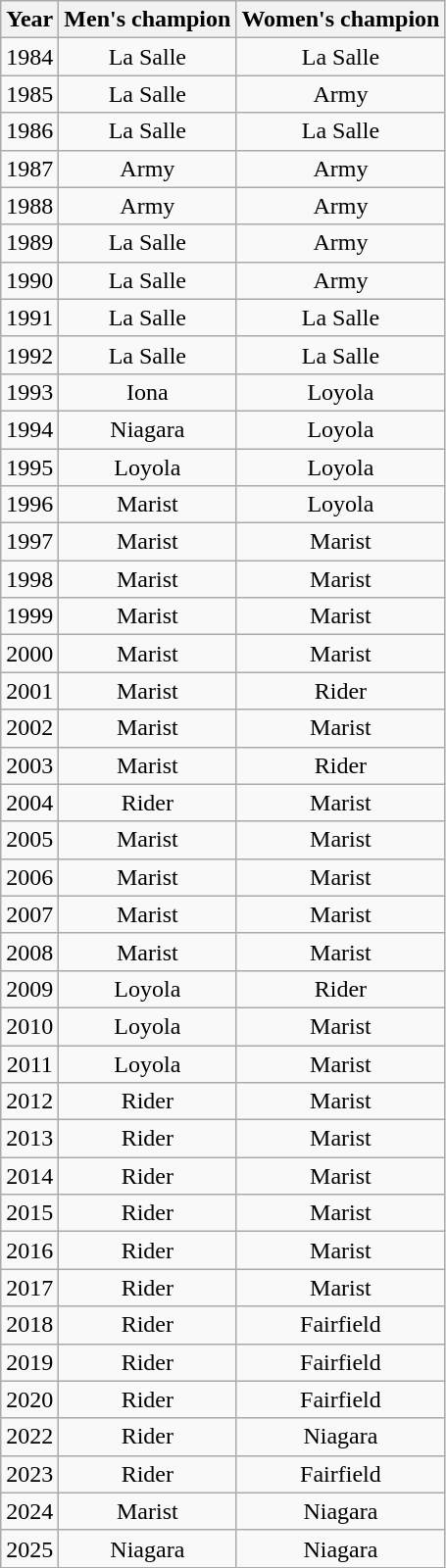<table class="wikitable" style="text-align: center;">
<tr>
<th>Year</th>
<th>Men's champion</th>
<th>Women's champion</th>
</tr>
<tr>
<td>1984</td>
<td>La Salle</td>
<td>La Salle</td>
</tr>
<tr>
<td>1985</td>
<td>La Salle</td>
<td>Army</td>
</tr>
<tr>
<td>1986</td>
<td>La Salle</td>
<td>La Salle</td>
</tr>
<tr>
<td>1987</td>
<td>Army</td>
<td>Army</td>
</tr>
<tr>
<td>1988</td>
<td>Army</td>
<td>Army</td>
</tr>
<tr>
<td>1989</td>
<td>La Salle</td>
<td>Army</td>
</tr>
<tr>
<td>1990</td>
<td>La Salle</td>
<td>Army</td>
</tr>
<tr>
<td>1991</td>
<td>La Salle</td>
<td>La Salle</td>
</tr>
<tr>
<td>1992</td>
<td>La Salle</td>
<td>La Salle</td>
</tr>
<tr>
<td>1993</td>
<td>Iona</td>
<td>Loyola</td>
</tr>
<tr>
<td>1994</td>
<td>Niagara</td>
<td>Loyola</td>
</tr>
<tr>
<td>1995</td>
<td>Loyola</td>
<td>Loyola</td>
</tr>
<tr>
<td>1996</td>
<td>Marist</td>
<td>Loyola</td>
</tr>
<tr>
<td>1997</td>
<td>Marist</td>
<td>Marist</td>
</tr>
<tr>
<td>1998</td>
<td>Marist</td>
<td>Marist</td>
</tr>
<tr>
<td>1999</td>
<td>Marist</td>
<td>Marist</td>
</tr>
<tr>
<td>2000</td>
<td>Marist</td>
<td>Marist</td>
</tr>
<tr>
<td>2001</td>
<td>Marist</td>
<td>Rider</td>
</tr>
<tr>
<td>2002</td>
<td>Marist</td>
<td>Marist</td>
</tr>
<tr>
<td>2003</td>
<td>Marist</td>
<td>Rider</td>
</tr>
<tr>
<td>2004</td>
<td>Rider</td>
<td>Marist</td>
</tr>
<tr>
<td>2005</td>
<td>Marist</td>
<td>Marist</td>
</tr>
<tr>
<td>2006</td>
<td>Marist</td>
<td>Marist</td>
</tr>
<tr>
<td>2007</td>
<td>Marist</td>
<td>Marist</td>
</tr>
<tr>
<td>2008</td>
<td>Marist</td>
<td>Marist</td>
</tr>
<tr>
<td>2009</td>
<td>Loyola</td>
<td>Rider</td>
</tr>
<tr>
<td>2010</td>
<td>Loyola</td>
<td>Marist</td>
</tr>
<tr>
<td>2011</td>
<td>Loyola</td>
<td>Marist</td>
</tr>
<tr>
<td>2012</td>
<td>Rider</td>
<td>Marist</td>
</tr>
<tr>
<td>2013</td>
<td>Rider</td>
<td>Marist</td>
</tr>
<tr>
<td>2014</td>
<td>Rider</td>
<td>Marist</td>
</tr>
<tr>
<td>2015</td>
<td>Rider</td>
<td>Marist</td>
</tr>
<tr>
<td>2016</td>
<td>Rider</td>
<td>Marist</td>
</tr>
<tr>
<td>2017</td>
<td>Rider</td>
<td>Marist</td>
</tr>
<tr>
<td>2018</td>
<td>Rider</td>
<td>Fairfield</td>
</tr>
<tr>
<td>2019</td>
<td>Rider</td>
<td>Fairfield</td>
</tr>
<tr>
<td>2020</td>
<td>Rider</td>
<td>Fairfield</td>
</tr>
<tr>
<td>2022</td>
<td>Rider</td>
<td>Niagara</td>
</tr>
<tr>
<td>2023</td>
<td>Rider</td>
<td>Fairfield</td>
</tr>
<tr>
<td>2024</td>
<td>Marist</td>
<td>Niagara</td>
</tr>
<tr>
<td>2025</td>
<td>Niagara</td>
<td>Niagara</td>
</tr>
</table>
